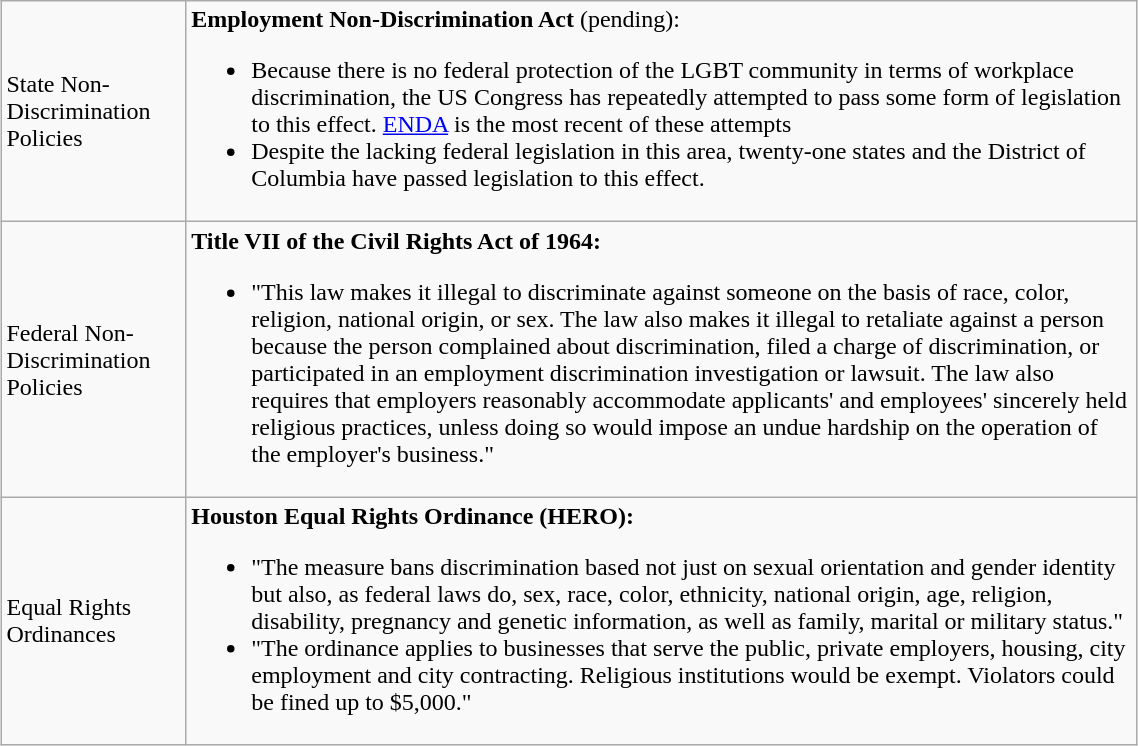<table class="wikitable" style="margin: 1em auto 1em auto; width: 60%; height: 200px">
<tr>
<td>State Non-Discrimination Policies</td>
<td><strong>Employment Non-Discrimination Act</strong> (pending):<br><ul><li>Because there is no federal protection of the LGBT community in terms of workplace discrimination, the US Congress has repeatedly attempted to pass some form of legislation to this effect. <a href='#'>ENDA</a> is the most recent of these attempts</li><li>Despite the lacking federal legislation in this area, twenty-one states and the District of Columbia have passed legislation to this effect.</li></ul></td>
</tr>
<tr>
<td>Federal Non-Discrimination Policies</td>
<td><strong>Title VII of the Civil Rights Act of 1964:</strong><br><ul><li>"This law makes it illegal to discriminate against someone on the basis of race, color, religion, national origin, or sex. The law also makes it illegal to retaliate against a person because the person complained about discrimination, filed a charge of discrimination, or participated in an employment discrimination investigation or lawsuit. The law also requires that employers reasonably accommodate applicants' and employees' sincerely held religious practices, unless doing so would impose an undue hardship on the operation of the employer's business."</li></ul></td>
</tr>
<tr>
<td>Equal Rights Ordinances</td>
<td><strong>Houston Equal Rights Ordinance (HERO):</strong><br><ul><li>"The measure bans discrimination based not just on sexual orientation and gender identity but also, as federal laws do, sex, race, color, ethnicity, national origin, age, religion, disability, pregnancy and genetic information, as well as family, marital or military status."</li><li>"The ordinance applies to businesses that serve the public, private employers, housing, city employment and city contracting. Religious institutions would be exempt. Violators could be fined up to $5,000."</li></ul></td>
</tr>
</table>
